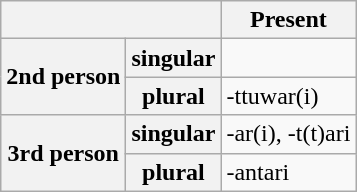<table class="wikitable">
<tr>
<th colspan="2"></th>
<th>Present</th>
</tr>
<tr>
<th rowspan="2">2nd person</th>
<th>singular</th>
<td></td>
</tr>
<tr>
<th>plural</th>
<td>-ttuwar(i)</td>
</tr>
<tr>
<th rowspan="2">3rd person</th>
<th>singular</th>
<td>-ar(i), -t(t)ari</td>
</tr>
<tr>
<th>plural</th>
<td>-antari</td>
</tr>
</table>
